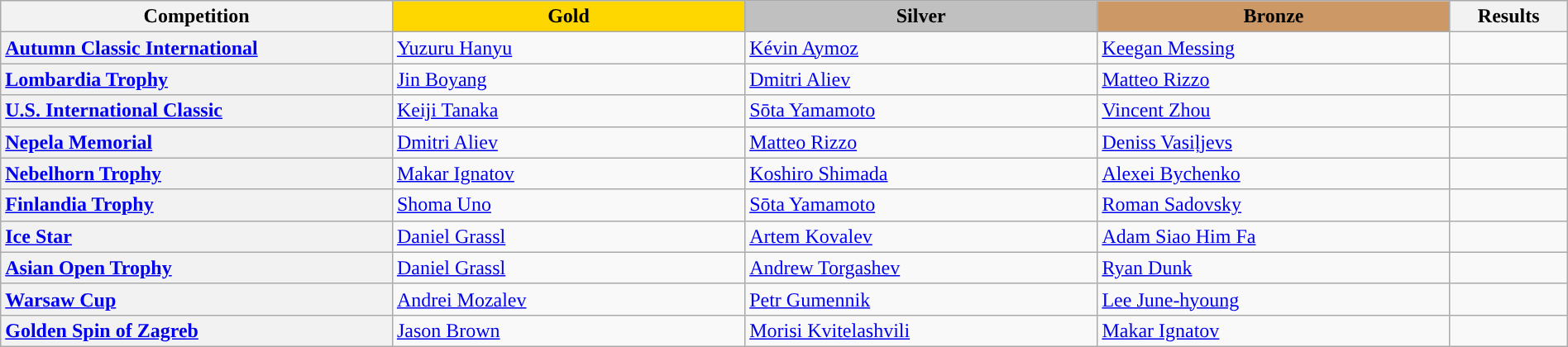<table class="wikitable unsortable" style="text-align:left; width:100%">
<tr>
<th scope="col" style="text-align:center; width:25%;">Competition</th>
<td scope="col" style="text-align:center; width:22.5%; background:gold"><strong>Gold</strong></td>
<td scope="col" style="text-align:center; width:22.5%; background:silver"><strong>Silver</strong></td>
<td scope="col" style="text-align:center; width:22.5%; background:#c96"><strong>Bronze</strong></td>
<th scope="col" style="text-align:center; width:7.5%;">Results</th>
</tr>
<tr>
<th scope="row" style="text-align:left"> <a href='#'>Autumn Classic International</a></th>
<td> <a href='#'>Yuzuru Hanyu</a></td>
<td> <a href='#'>Kévin Aymoz</a></td>
<td> <a href='#'>Keegan Messing</a></td>
<td></td>
</tr>
<tr>
<th scope="row" style="text-align:left"> <a href='#'>Lombardia Trophy</a></th>
<td> <a href='#'>Jin Boyang</a></td>
<td> <a href='#'>Dmitri Aliev</a></td>
<td> <a href='#'>Matteo Rizzo</a></td>
<td></td>
</tr>
<tr>
<th scope="row" style="text-align:left"> <a href='#'>U.S. International Classic</a></th>
<td> <a href='#'>Keiji Tanaka</a></td>
<td> <a href='#'>Sōta Yamamoto</a></td>
<td> <a href='#'>Vincent Zhou</a></td>
<td></td>
</tr>
<tr>
<th scope="row" style="text-align:left"> <a href='#'>Nepela Memorial</a></th>
<td> <a href='#'>Dmitri Aliev</a></td>
<td> <a href='#'>Matteo Rizzo</a></td>
<td> <a href='#'>Deniss Vasiļjevs</a></td>
<td></td>
</tr>
<tr>
<th scope="row" style="text-align:left"> <a href='#'>Nebelhorn Trophy</a></th>
<td> <a href='#'>Makar Ignatov</a></td>
<td> <a href='#'>Koshiro Shimada</a></td>
<td> <a href='#'>Alexei Bychenko</a></td>
<td></td>
</tr>
<tr>
<th scope="row" style="text-align:left"> <a href='#'>Finlandia Trophy</a></th>
<td> <a href='#'>Shoma Uno</a></td>
<td> <a href='#'>Sōta Yamamoto</a></td>
<td> <a href='#'>Roman Sadovsky</a></td>
<td></td>
</tr>
<tr>
<th scope="row" style="text-align:left"> <a href='#'>Ice Star</a></th>
<td> <a href='#'>Daniel Grassl</a></td>
<td> <a href='#'>Artem Kovalev</a></td>
<td> <a href='#'>Adam Siao Him Fa</a></td>
<td></td>
</tr>
<tr>
<th scope="row" style="text-align:left"> <a href='#'>Asian Open Trophy</a></th>
<td> <a href='#'>Daniel Grassl</a></td>
<td> <a href='#'>Andrew Torgashev</a></td>
<td> <a href='#'>Ryan Dunk</a></td>
<td></td>
</tr>
<tr>
<th scope="row" style="text-align:left"> <a href='#'>Warsaw Cup</a></th>
<td> <a href='#'>Andrei Mozalev</a></td>
<td> <a href='#'>Petr Gumennik</a></td>
<td> <a href='#'>Lee June-hyoung</a></td>
<td></td>
</tr>
<tr>
<th scope="row" style="text-align:left"> <a href='#'>Golden Spin of Zagreb</a></th>
<td> <a href='#'>Jason Brown</a></td>
<td> <a href='#'>Morisi Kvitelashvili</a></td>
<td> <a href='#'>Makar Ignatov</a></td>
<td></td>
</tr>
</table>
